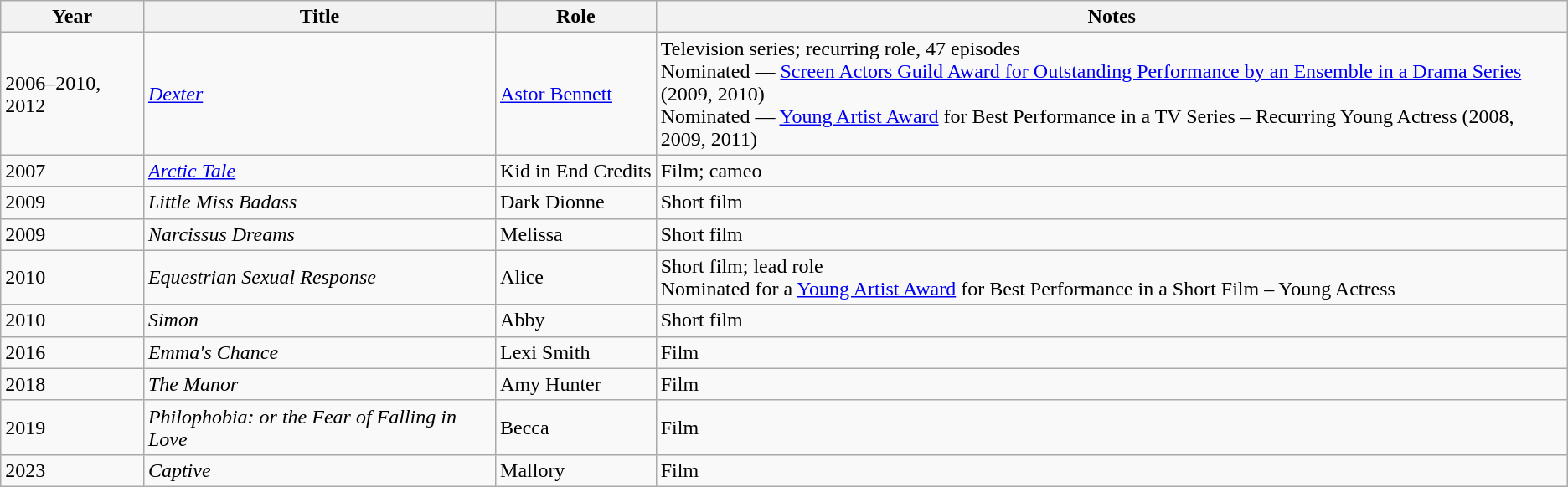<table class="wikitable">
<tr>
<th>Year</th>
<th>Title</th>
<th>Role</th>
<th>Notes</th>
</tr>
<tr>
<td>2006–2010, 2012</td>
<td><em><a href='#'>Dexter</a></em></td>
<td><a href='#'>Astor Bennett</a></td>
<td>Television series; recurring role, 47 episodes<br>Nominated — <a href='#'>Screen Actors Guild Award for Outstanding Performance by an Ensemble in a Drama Series</a> (2009, 2010)<br>Nominated — <a href='#'>Young Artist Award</a> for Best Performance in a TV Series – Recurring Young Actress (2008, 2009, 2011)</td>
</tr>
<tr>
<td>2007</td>
<td><em><a href='#'>Arctic Tale</a></em></td>
<td style="white-space: nowrap;">Kid in End Credits</td>
<td>Film; cameo</td>
</tr>
<tr>
<td>2009</td>
<td><em>Little Miss Badass</em></td>
<td>Dark Dionne</td>
<td>Short film</td>
</tr>
<tr>
<td>2009</td>
<td><em>Narcissus Dreams</em></td>
<td>Melissa</td>
<td>Short film</td>
</tr>
<tr>
<td>2010</td>
<td style="white-space: nowrap;"><em>Equestrian Sexual Response</em></td>
<td>Alice</td>
<td>Short film; lead role<br>Nominated for a <a href='#'>Young Artist Award</a> for Best Performance in a Short Film – Young Actress</td>
</tr>
<tr>
<td>2010</td>
<td><em>Simon</em></td>
<td>Abby</td>
<td>Short film</td>
</tr>
<tr>
<td>2016</td>
<td><em>Emma's Chance</em></td>
<td>Lexi Smith</td>
<td>Film</td>
</tr>
<tr>
<td>2018</td>
<td><em>The Manor</em></td>
<td>Amy Hunter</td>
<td>Film</td>
</tr>
<tr>
<td>2019</td>
<td><em>Philophobia: or the Fear of Falling in Love</em></td>
<td>Becca</td>
<td>Film</td>
</tr>
<tr>
<td>2023</td>
<td><em>Captive</em></td>
<td>Mallory</td>
<td>Film</td>
</tr>
</table>
